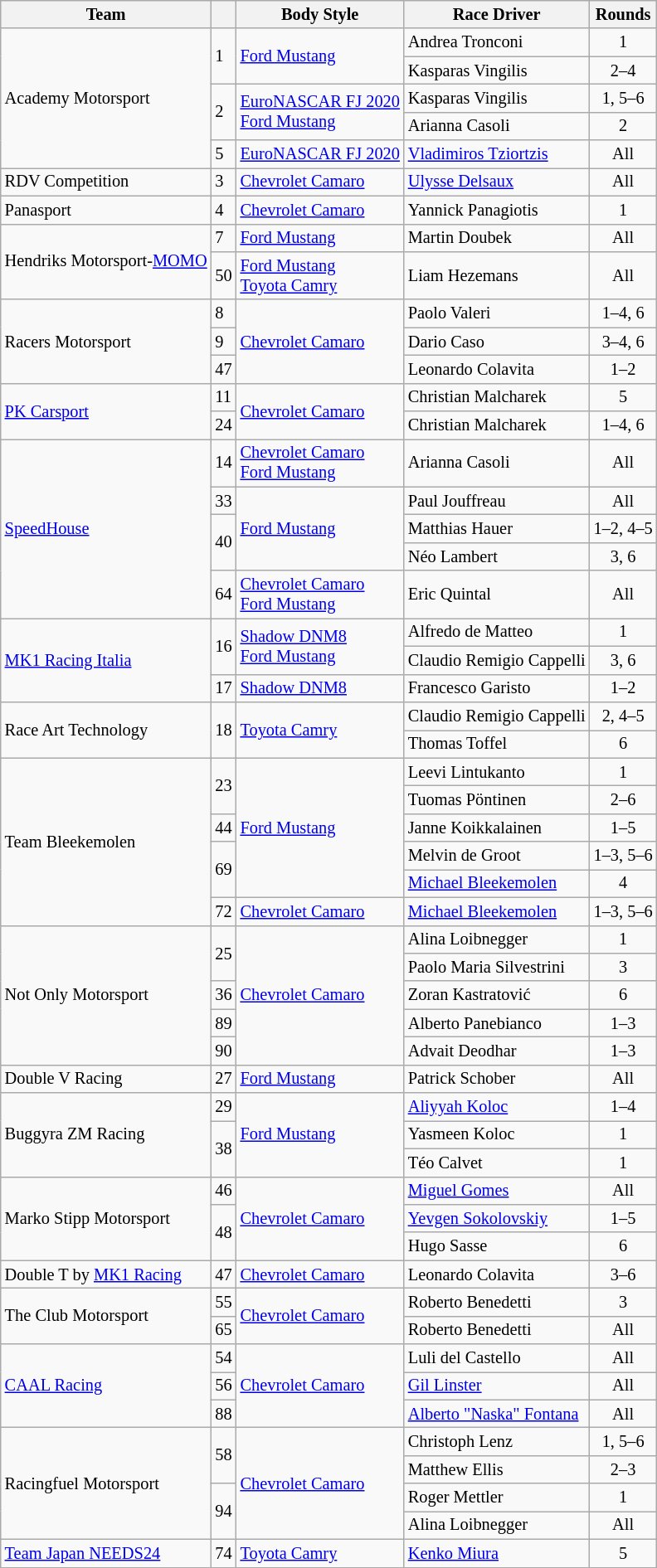<table class="wikitable" style="font-size: 85%">
<tr>
<th>Team</th>
<th></th>
<th>Body Style</th>
<th>Race Driver</th>
<th>Rounds</th>
</tr>
<tr>
<td rowspan=5> Academy Motorsport</td>
<td rowspan=2>1</td>
<td rowspan=2><a href='#'>Ford Mustang</a></td>
<td> Andrea Tronconi</td>
<td align="center">1</td>
</tr>
<tr>
<td> Kasparas Vingilis</td>
<td align="center">2–4</td>
</tr>
<tr>
<td rowspan=2>2</td>
<td rowspan=2><a href='#'>EuroNASCAR FJ 2020</a> <small></small><br><a href='#'>Ford Mustang</a> <small></small></td>
<td> Kasparas Vingilis</td>
<td align="center">1, 5–6</td>
</tr>
<tr>
<td> Arianna Casoli</td>
<td align="center">2</td>
</tr>
<tr>
<td>5</td>
<td><a href='#'>EuroNASCAR FJ 2020</a></td>
<td> <a href='#'>Vladimiros Tziortzis</a></td>
<td align="center">All</td>
</tr>
<tr>
<td> RDV Competition</td>
<td>3</td>
<td><a href='#'>Chevrolet Camaro</a></td>
<td> <a href='#'>Ulysse Delsaux</a></td>
<td align="center">All</td>
</tr>
<tr>
<td> Panasport</td>
<td>4</td>
<td><a href='#'>Chevrolet Camaro</a></td>
<td> Yannick Panagiotis</td>
<td align="center">1</td>
</tr>
<tr>
<td rowspan=2> Hendriks Motorsport-<a href='#'>MOMO</a></td>
<td>7</td>
<td><a href='#'>Ford Mustang</a></td>
<td> Martin Doubek</td>
<td align="center">All</td>
</tr>
<tr>
<td>50</td>
<td><a href='#'>Ford Mustang</a> <small></small><br><a href='#'>Toyota Camry</a> <small></small></td>
<td> Liam Hezemans</td>
<td align="center">All</td>
</tr>
<tr>
<td rowspan=3> Racers Motorsport</td>
<td>8</td>
<td rowspan=3><a href='#'>Chevrolet Camaro</a></td>
<td> Paolo Valeri</td>
<td align="center">1–4, 6</td>
</tr>
<tr>
<td>9</td>
<td> Dario Caso</td>
<td align="center">3–4, 6</td>
</tr>
<tr>
<td>47</td>
<td> Leonardo Colavita</td>
<td align="center">1–2</td>
</tr>
<tr>
<td rowspan=2> <a href='#'>PK Carsport</a></td>
<td>11</td>
<td rowspan=2><a href='#'>Chevrolet Camaro</a></td>
<td> Christian Malcharek</td>
<td align="center">5</td>
</tr>
<tr>
<td>24</td>
<td> Christian Malcharek</td>
<td align="center">1–4, 6</td>
</tr>
<tr>
<td rowspan=5> <a href='#'>SpeedHouse</a></td>
<td>14</td>
<td><a href='#'>Chevrolet Camaro</a> <small></small><br><a href='#'>Ford Mustang</a> <small></small></td>
<td> Arianna Casoli</td>
<td align="center">All</td>
</tr>
<tr>
<td>33</td>
<td rowspan=3><a href='#'>Ford Mustang</a></td>
<td> Paul Jouffreau</td>
<td align="center">All</td>
</tr>
<tr>
<td rowspan=2>40</td>
<td> Matthias Hauer</td>
<td align="center">1–2, 4–5</td>
</tr>
<tr>
<td> Néo Lambert</td>
<td align="center">3, 6</td>
</tr>
<tr>
<td>64</td>
<td><a href='#'>Chevrolet Camaro</a> <small></small><br><a href='#'>Ford Mustang</a> <small></small></td>
<td> Eric Quintal</td>
<td align="center">All</td>
</tr>
<tr>
<td rowspan=3> <a href='#'>MK1 Racing Italia</a></td>
<td rowspan=2>16</td>
<td rowspan=2><a href='#'>Shadow DNM8</a> <small></small><br><a href='#'>Ford Mustang</a> <small></small></td>
<td> Alfredo de Matteo</td>
<td align="center">1</td>
</tr>
<tr>
<td> Claudio Remigio Cappelli</td>
<td align="center">3, 6</td>
</tr>
<tr>
<td>17</td>
<td><a href='#'>Shadow DNM8</a></td>
<td> Francesco Garisto</td>
<td align="center">1–2</td>
</tr>
<tr>
<td rowspan=2> Race Art Technology</td>
<td rowspan=2>18</td>
<td rowspan=2><a href='#'>Toyota Camry</a></td>
<td> Claudio Remigio Cappelli</td>
<td align="center">2, 4–5</td>
</tr>
<tr>
<td> Thomas Toffel</td>
<td align="center">6</td>
</tr>
<tr>
<td rowspan=6> Team Bleekemolen</td>
<td rowspan=2>23</td>
<td rowspan=5><a href='#'>Ford Mustang</a></td>
<td> Leevi Lintukanto</td>
<td align="center">1</td>
</tr>
<tr>
<td> Tuomas Pöntinen</td>
<td align="center">2–6</td>
</tr>
<tr>
<td>44</td>
<td> Janne Koikkalainen</td>
<td align="center">1–5</td>
</tr>
<tr>
<td rowspan=2>69</td>
<td> Melvin de Groot</td>
<td align="center">1–3, 5–6</td>
</tr>
<tr>
<td> <a href='#'>Michael Bleekemolen</a></td>
<td align="center">4</td>
</tr>
<tr>
<td>72</td>
<td><a href='#'>Chevrolet Camaro</a></td>
<td> <a href='#'>Michael Bleekemolen</a></td>
<td align="center">1–3, 5–6</td>
</tr>
<tr>
<td rowspan=5> Not Only Motorsport</td>
<td rowspan=2>25</td>
<td rowspan=5><a href='#'>Chevrolet Camaro</a></td>
<td> Alina Loibnegger</td>
<td align="center">1</td>
</tr>
<tr>
<td> Paolo Maria Silvestrini</td>
<td align="center">3</td>
</tr>
<tr>
<td>36</td>
<td> Zoran Kastratović</td>
<td align="center">6</td>
</tr>
<tr>
<td>89</td>
<td> Alberto Panebianco</td>
<td align="center">1–3</td>
</tr>
<tr>
<td>90</td>
<td> Advait Deodhar</td>
<td align="center">1–3</td>
</tr>
<tr>
<td> Double V Racing</td>
<td>27</td>
<td><a href='#'>Ford Mustang</a></td>
<td> Patrick Schober</td>
<td align="center">All</td>
</tr>
<tr>
<td rowspan=3> Buggyra ZM Racing</td>
<td>29</td>
<td rowspan=3><a href='#'>Ford Mustang</a></td>
<td> <a href='#'>Aliyyah Koloc</a></td>
<td align="center">1–4</td>
</tr>
<tr>
<td rowspan=2>38</td>
<td> Yasmeen Koloc</td>
<td align="center">1</td>
</tr>
<tr>
<td> Téo Calvet</td>
<td align="center">1</td>
</tr>
<tr>
<td rowspan=3> Marko Stipp Motorsport</td>
<td>46</td>
<td rowspan=3><a href='#'>Chevrolet Camaro</a></td>
<td> <a href='#'>Miguel Gomes</a></td>
<td align="center">All</td>
</tr>
<tr>
<td rowspan=2>48</td>
<td> <a href='#'>Yevgen Sokolovskiy</a></td>
<td align="center">1–5</td>
</tr>
<tr>
<td> Hugo Sasse</td>
<td align="center">6</td>
</tr>
<tr>
<td> Double T by <a href='#'>MK1 Racing</a></td>
<td>47</td>
<td><a href='#'>Chevrolet Camaro</a></td>
<td> Leonardo Colavita</td>
<td align="center">3–6</td>
</tr>
<tr>
<td rowspan=2> The Club Motorsport</td>
<td>55</td>
<td rowspan=2><a href='#'>Chevrolet Camaro</a></td>
<td> Roberto Benedetti</td>
<td align="center">3</td>
</tr>
<tr>
<td>65</td>
<td> Roberto Benedetti</td>
<td align="center">All</td>
</tr>
<tr>
<td rowspan=3> <a href='#'>CAAL Racing</a></td>
<td>54</td>
<td rowspan=3><a href='#'>Chevrolet Camaro</a></td>
<td> Luli del Castello</td>
<td align="center">All</td>
</tr>
<tr>
<td>56</td>
<td> <a href='#'>Gil Linster</a></td>
<td align="center">All</td>
</tr>
<tr>
<td>88</td>
<td> <a href='#'>Alberto "Naska" Fontana</a></td>
<td align="center">All</td>
</tr>
<tr>
<td rowspan=4> Racingfuel Motorsport</td>
<td rowspan=2>58</td>
<td rowspan=4><a href='#'>Chevrolet Camaro</a></td>
<td> Christoph Lenz</td>
<td align="center">1, 5–6</td>
</tr>
<tr>
<td> Matthew Ellis</td>
<td align="center">2–3</td>
</tr>
<tr>
<td rowspan=2>94</td>
<td> Roger Mettler</td>
<td align="center">1</td>
</tr>
<tr>
<td> Alina Loibnegger</td>
<td align="center">All</td>
</tr>
<tr>
<td> <a href='#'>Team Japan NEEDS24</a></td>
<td>74</td>
<td><a href='#'>Toyota Camry</a></td>
<td> <a href='#'>Kenko Miura</a></td>
<td align="center">5</td>
</tr>
<tr>
</tr>
</table>
